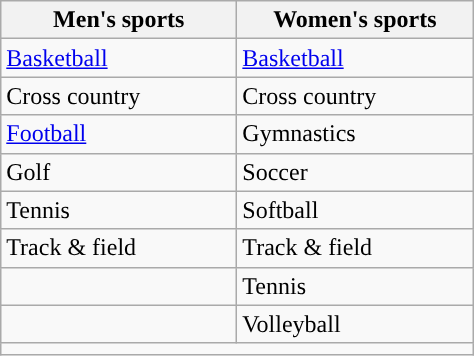<table class="wikitable" style= " ">
<tr>
<th width=150px>Men's sports</th>
<th width=150px>Women's sports</th>
</tr>
<tr>
<td><a href='#'>Basketball</a></td>
<td><a href='#'>Basketball</a></td>
</tr>
<tr>
<td>Cross country</td>
<td>Cross country</td>
</tr>
<tr>
<td><a href='#'>Football</a></td>
<td>Gymnastics</td>
</tr>
<tr>
<td>Golf</td>
<td>Soccer</td>
</tr>
<tr>
<td>Tennis</td>
<td>Softball</td>
</tr>
<tr>
<td>Track & field</td>
<td>Track & field</td>
</tr>
<tr>
<td></td>
<td>Tennis</td>
</tr>
<tr>
<td></td>
<td>Volleyball</td>
</tr>
<tr>
<td colspan="2"></td>
</tr>
</table>
